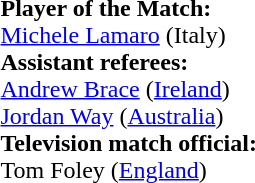<table style="width:100%">
<tr>
<td><br><strong>Player of the Match:</strong>
<br><a href='#'>Michele Lamaro</a> (Italy)<br><strong>Assistant referees:</strong>
<br><a href='#'>Andrew Brace</a> (<a href='#'>Ireland</a>)
<br><a href='#'>Jordan Way</a> (<a href='#'>Australia</a>)
<br><strong>Television match official:</strong>
<br>Tom Foley (<a href='#'>England</a>)</td>
</tr>
</table>
